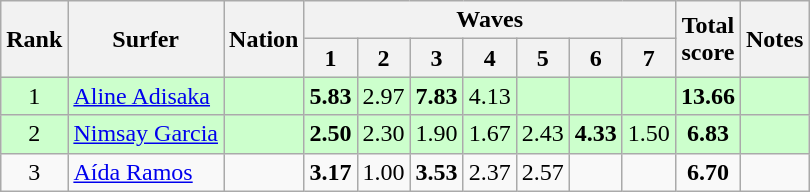<table class="wikitable sortable" style="text-align:center">
<tr>
<th rowspan=2>Rank</th>
<th rowspan=2>Surfer</th>
<th rowspan=2>Nation</th>
<th colspan=7>Waves</th>
<th rowspan=2>Total<br>score</th>
<th rowspan=2>Notes</th>
</tr>
<tr>
<th>1</th>
<th>2</th>
<th>3</th>
<th>4</th>
<th>5</th>
<th>6</th>
<th>7</th>
</tr>
<tr bgcolor=ccffcc>
<td>1</td>
<td align=left><a href='#'>Aline Adisaka</a></td>
<td align=left></td>
<td><strong>5.83</strong></td>
<td>2.97</td>
<td><strong>7.83</strong></td>
<td>4.13</td>
<td></td>
<td></td>
<td></td>
<td><strong>13.66</strong></td>
<td></td>
</tr>
<tr bgcolor=ccffcc>
<td>2</td>
<td align=left><a href='#'>Nimsay Garcia</a></td>
<td align=left></td>
<td><strong>2.50</strong></td>
<td>2.30</td>
<td>1.90</td>
<td>1.67</td>
<td>2.43</td>
<td><strong>4.33</strong></td>
<td>1.50</td>
<td><strong>6.83</strong></td>
<td></td>
</tr>
<tr>
<td>3</td>
<td align=left><a href='#'>Aída Ramos</a></td>
<td align=left></td>
<td><strong>3.17</strong></td>
<td>1.00</td>
<td><strong>3.53</strong></td>
<td>2.37</td>
<td>2.57</td>
<td></td>
<td></td>
<td><strong>6.70</strong></td>
<td></td>
</tr>
</table>
